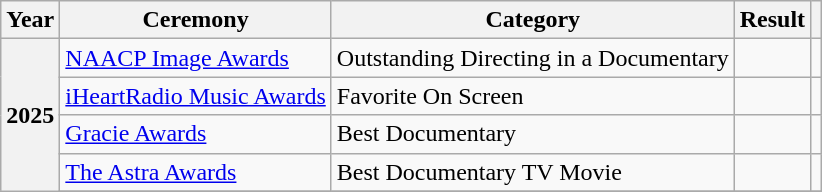<table class="wikitable sortable plainrowheaders">
<tr>
<th scope="col">Year</th>
<th scope="col">Ceremony</th>
<th scope="col">Category</th>
<th scope="col">Result</th>
<th scope="col" class="unsortable"></th>
</tr>
<tr>
<th rowspan="5" scope="row">2025</th>
<td><a href='#'>NAACP Image Awards</a></td>
<td>Outstanding Directing in a Documentary </td>
<td></td>
<td style="text-align:center;"></td>
</tr>
<tr>
<td><a href='#'>iHeartRadio Music Awards</a></td>
<td>Favorite On Screen </td>
<td></td>
<td style="text-align:center;"></td>
</tr>
<tr>
<td><a href='#'>Gracie Awards</a></td>
<td>Best Documentary </td>
<td></td>
<td style="text-align:center;"></td>
</tr>
<tr>
<td><a href='#'>The Astra Awards</a></td>
<td>Best Documentary TV Movie</td>
<td></td>
<td style="text-align:center;"></td>
</tr>
<tr>
</tr>
</table>
